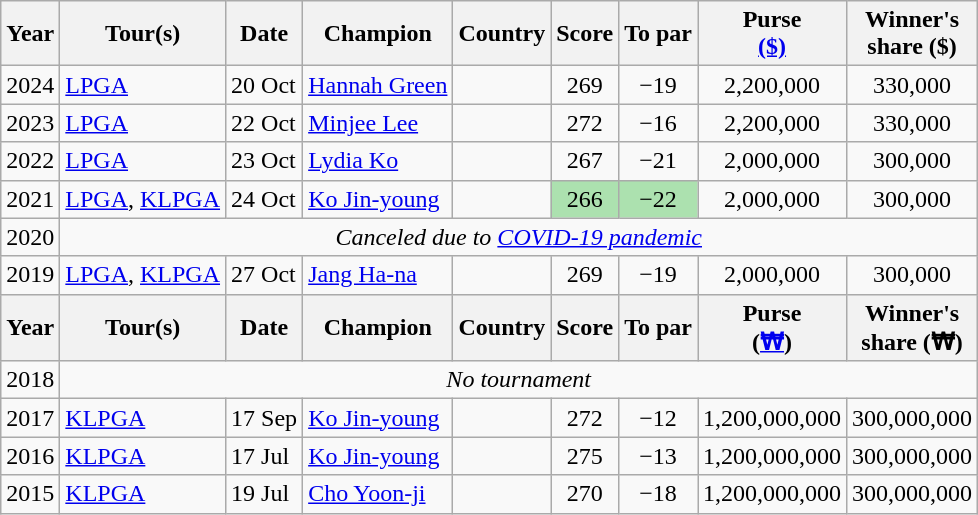<table class="wikitable">
<tr>
<th>Year</th>
<th>Tour(s)</th>
<th>Date</th>
<th>Champion</th>
<th>Country</th>
<th>Score</th>
<th>To par</th>
<th>Purse<br><a href='#'>($)</a></th>
<th>Winner's<br>share ($)</th>
</tr>
<tr>
<td align=center>2024</td>
<td><a href='#'>LPGA</a></td>
<td>20 Oct</td>
<td><a href='#'>Hannah Green</a></td>
<td></td>
<td align=center>269</td>
<td align=center>−19</td>
<td align=center>2,200,000</td>
<td align=center>330,000</td>
</tr>
<tr>
<td align=center>2023</td>
<td><a href='#'>LPGA</a></td>
<td>22 Oct</td>
<td><a href='#'>Minjee Lee</a></td>
<td></td>
<td align=center>272</td>
<td align=center>−16</td>
<td align=center>2,200,000</td>
<td align=center>330,000</td>
</tr>
<tr>
<td align=center>2022</td>
<td><a href='#'>LPGA</a></td>
<td>23 Oct</td>
<td><a href='#'>Lydia Ko</a></td>
<td></td>
<td align=center>267</td>
<td align=center>−21</td>
<td align=center>2,000,000</td>
<td align=center>300,000</td>
</tr>
<tr>
<td align=center>2021</td>
<td><a href='#'>LPGA</a>, <a href='#'>KLPGA</a></td>
<td>24 Oct</td>
<td><a href='#'>Ko Jin-young</a></td>
<td></td>
<td style="text-align: center; background: #ACE1AF">266</td>
<td style="text-align: center; background: #ACE1AF">−22</td>
<td align=center>2,000,000</td>
<td align=center>300,000</td>
</tr>
<tr>
<td align=center>2020</td>
<td colspan=10 align=center><em>Canceled due to <a href='#'>COVID-19 pandemic</a></em></td>
</tr>
<tr>
<td align=center>2019</td>
<td><a href='#'>LPGA</a>, <a href='#'>KLPGA</a></td>
<td>27 Oct</td>
<td><a href='#'>Jang Ha-na</a></td>
<td></td>
<td align=center>269</td>
<td align=center>−19</td>
<td align=center>2,000,000</td>
<td align=center>300,000</td>
</tr>
<tr>
<th>Year</th>
<th>Tour(s)</th>
<th>Date</th>
<th>Champion</th>
<th>Country</th>
<th>Score</th>
<th>To par</th>
<th>Purse<br>(<a href='#'>₩</a>)</th>
<th>Winner's<br>share (₩)</th>
</tr>
<tr>
<td align=center>2018</td>
<td colspan=10 align=center><em>No tournament</em></td>
</tr>
<tr>
<td align=center>2017</td>
<td><a href='#'>KLPGA</a></td>
<td>17 Sep</td>
<td><a href='#'>Ko Jin-young</a></td>
<td></td>
<td align=center>272</td>
<td align=center>−12</td>
<td align=center>1,200,000,000</td>
<td align=center>300,000,000</td>
</tr>
<tr>
<td align=center>2016</td>
<td><a href='#'>KLPGA</a></td>
<td>17 Jul</td>
<td><a href='#'>Ko Jin-young</a></td>
<td></td>
<td align=center>275</td>
<td align=center>−13</td>
<td align=center>1,200,000,000</td>
<td align=center>300,000,000</td>
</tr>
<tr>
<td align=center>2015</td>
<td><a href='#'>KLPGA</a></td>
<td>19 Jul</td>
<td><a href='#'>Cho Yoon-ji</a></td>
<td></td>
<td align=center>270</td>
<td align=center>−18</td>
<td align=center>1,200,000,000</td>
<td align=center>300,000,000</td>
</tr>
</table>
